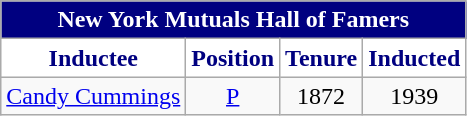<table class="wikitable" style="text-align:center">
<tr>
<th colspan=4 style="background:navy; color:white;">New York Mutuals Hall of Famers</th>
</tr>
<tr>
<th style="background:white; color:navy;">Inductee</th>
<th style="background:white; color:navy;">Position</th>
<th style="background:white; color:navy;">Tenure</th>
<th style="background:white; color:navy;">Inducted</th>
</tr>
<tr>
<td><a href='#'>Candy Cummings</a></td>
<td><a href='#'>P</a></td>
<td>1872</td>
<td>1939</td>
</tr>
</table>
